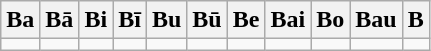<table class=wikitable>
<tr>
<th>Ba</th>
<th>Bā</th>
<th>Bi</th>
<th>Bī</th>
<th>Bu</th>
<th>Bū</th>
<th>Be</th>
<th>Bai</th>
<th>Bo</th>
<th>Bau</th>
<th>B</th>
</tr>
<tr>
<td></td>
<td></td>
<td></td>
<td></td>
<td></td>
<td></td>
<td></td>
<td></td>
<td></td>
<td></td>
<td></td>
</tr>
</table>
